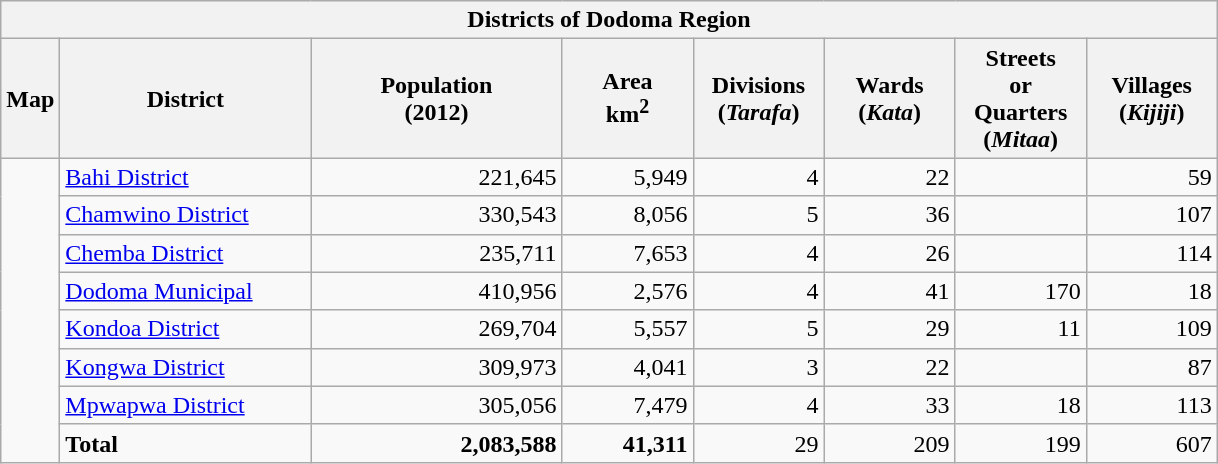<table class="wikitable">
<tr>
<th colspan="8">Districts of Dodoma Region</th>
</tr>
<tr style="text-align:center;">
<th>Map</th>
<th style="width: 10em">District</th>
<th style="width: 10em">Population<br>(2012)</th>
<th style="width: 5em">Area<br>km<sup>2</sup></th>
<th style="width: 5em">Divisions<br>(<em>Tarafa</em>)</th>
<th style="width: 5em">Wards<br>(<em>Kata</em>)</th>
<th style="width: 5em">Streets<br>or Quarters<br>(<em>Mitaa</em>)</th>
<th style="width: 5em">Villages<br>(<em>Kijiji</em>)</th>
</tr>
<tr>
<td rowspan=8></td>
<td><a href='#'>Bahi District</a></td>
<td style="text-align:right;">221,645</td>
<td style="text-align:right;">5,949</td>
<td style="text-align:right;">4</td>
<td style="text-align:right;">22</td>
<td style="text-align:right;"></td>
<td style="text-align:right;">59</td>
</tr>
<tr>
<td><a href='#'>Chamwino District</a></td>
<td style="text-align:right;">330,543</td>
<td style="text-align:right;">8,056</td>
<td style="text-align:right;">5</td>
<td style="text-align:right;">36</td>
<td style="text-align:right;"></td>
<td style="text-align:right;">107</td>
</tr>
<tr>
<td><a href='#'>Chemba District</a></td>
<td style="text-align:right;">235,711</td>
<td style="text-align:right;">7,653</td>
<td style="text-align:right;">4</td>
<td style="text-align:right;">26</td>
<td style="text-align:right;"></td>
<td style="text-align:right;">114</td>
</tr>
<tr>
<td><a href='#'>Dodoma Municipal</a></td>
<td style="text-align:right;">410,956</td>
<td style="text-align:right;">2,576</td>
<td style="text-align:right;">4</td>
<td style="text-align:right;">41</td>
<td style="text-align:right;">170</td>
<td style="text-align:right;">18</td>
</tr>
<tr>
<td><a href='#'>Kondoa District</a></td>
<td style="text-align:right;">269,704</td>
<td style="text-align:right;">5,557</td>
<td style="text-align:right;">5</td>
<td style="text-align:right;">29</td>
<td style="text-align:right;">11</td>
<td style="text-align:right;">109</td>
</tr>
<tr>
<td><a href='#'>Kongwa District</a></td>
<td style="text-align:right;">309,973</td>
<td style="text-align:right;">4,041</td>
<td style="text-align:right;">3</td>
<td style="text-align:right;">22</td>
<td style="text-align:right;"></td>
<td style="text-align:right;">87</td>
</tr>
<tr>
<td><a href='#'>Mpwapwa District</a></td>
<td style="text-align:right;">305,056</td>
<td style="text-align:right;">7,479</td>
<td style="text-align:right;">4</td>
<td style="text-align:right;">33</td>
<td style="text-align:right;">18</td>
<td style="text-align:right;">113</td>
</tr>
<tr>
<td><strong>Total</strong></td>
<td style="text-align:right;"><strong>2,083,588</strong></td>
<td style="text-align:right;"><strong>41,311</strong></td>
<td style="text-align:right;">29</td>
<td style="text-align:right;">209</td>
<td style="text-align:right;">199</td>
<td style="text-align:right;">607</td>
</tr>
</table>
